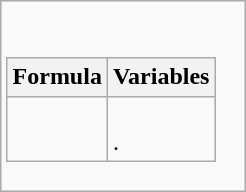<table class="wikitable">
<tr>
<td><br><table class="wikitable">
<tr>
<th>Formula</th>
<th>Variables</th>
</tr>
<tr>
<td></td>
<td><br>.</td>
</tr>
</table>
</td>
</tr>
</table>
